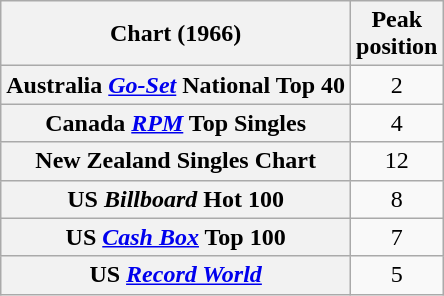<table class="wikitable sortable plainrowheaders">
<tr>
<th scope="col">Chart (1966)</th>
<th scope="col">Peak<br>position</th>
</tr>
<tr>
<th scope="row">Australia <em><a href='#'>Go-Set</a></em> National Top 40</th>
<td style="text-align:center;">2</td>
</tr>
<tr>
<th scope="row">Canada <em><a href='#'>RPM</a></em> Top Singles</th>
<td style="text-align:center;">4</td>
</tr>
<tr>
<th scope="row">New Zealand Singles Chart</th>
<td style="text-align:center;">12</td>
</tr>
<tr>
<th scope="row">US <em>Billboard</em> Hot 100</th>
<td style="text-align:center;">8</td>
</tr>
<tr>
<th scope="row">US <em><a href='#'>Cash Box</a></em> Top 100</th>
<td style="text-align:center;">7</td>
</tr>
<tr>
<th scope="row">US <em><a href='#'>Record World</a></em></th>
<td style="text-align:center;">5</td>
</tr>
</table>
